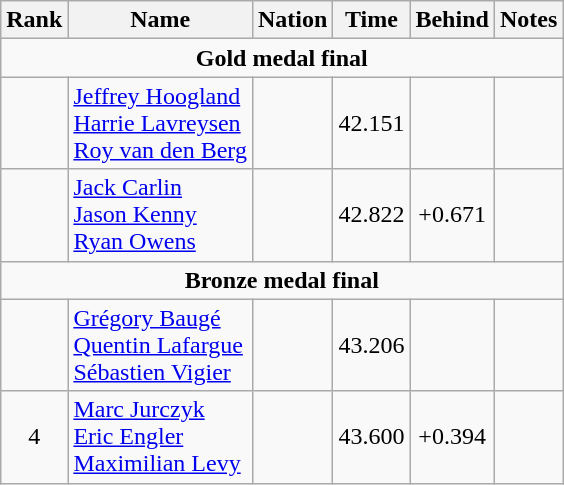<table class="wikitable" style="text-align:center">
<tr>
<th>Rank</th>
<th>Name</th>
<th>Nation</th>
<th>Time</th>
<th>Behind</th>
<th>Notes</th>
</tr>
<tr>
<td colspan=6><strong>Gold medal final</strong></td>
</tr>
<tr>
<td></td>
<td align=left><a href='#'>Jeffrey Hoogland</a><br><a href='#'>Harrie Lavreysen</a><br><a href='#'>Roy van den Berg</a></td>
<td align=left></td>
<td>42.151</td>
<td></td>
<td></td>
</tr>
<tr>
<td></td>
<td align=left><a href='#'>Jack Carlin</a><br><a href='#'>Jason Kenny</a><br><a href='#'>Ryan Owens</a></td>
<td align=left></td>
<td>42.822</td>
<td>+0.671</td>
<td></td>
</tr>
<tr>
<td colspan=6><strong>Bronze medal final</strong></td>
</tr>
<tr>
<td></td>
<td align=left><a href='#'>Grégory Baugé</a><br><a href='#'>Quentin Lafargue</a><br><a href='#'>Sébastien Vigier</a></td>
<td align=left></td>
<td>43.206</td>
<td></td>
<td></td>
</tr>
<tr>
<td>4</td>
<td align=left><a href='#'>Marc Jurczyk</a><br><a href='#'>Eric Engler</a><br><a href='#'>Maximilian Levy</a></td>
<td align=left></td>
<td>43.600</td>
<td>+0.394</td>
<td></td>
</tr>
</table>
